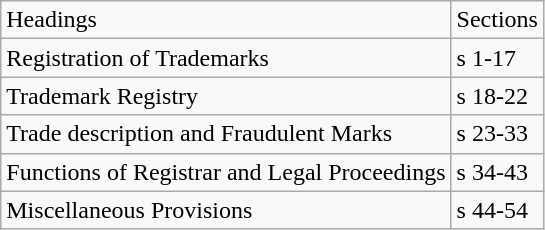<table class="wikitable">
<tr>
<td>Headings</td>
<td>Sections</td>
</tr>
<tr>
<td>Registration of Trademarks</td>
<td>s 1-17</td>
</tr>
<tr>
<td>Trademark Registry</td>
<td>s 18-22</td>
</tr>
<tr>
<td>Trade description and Fraudulent Marks</td>
<td>s 23-33</td>
</tr>
<tr>
<td>Functions of Registrar and Legal Proceedings</td>
<td>s 34-43</td>
</tr>
<tr>
<td>Miscellaneous Provisions</td>
<td>s 44-54</td>
</tr>
</table>
